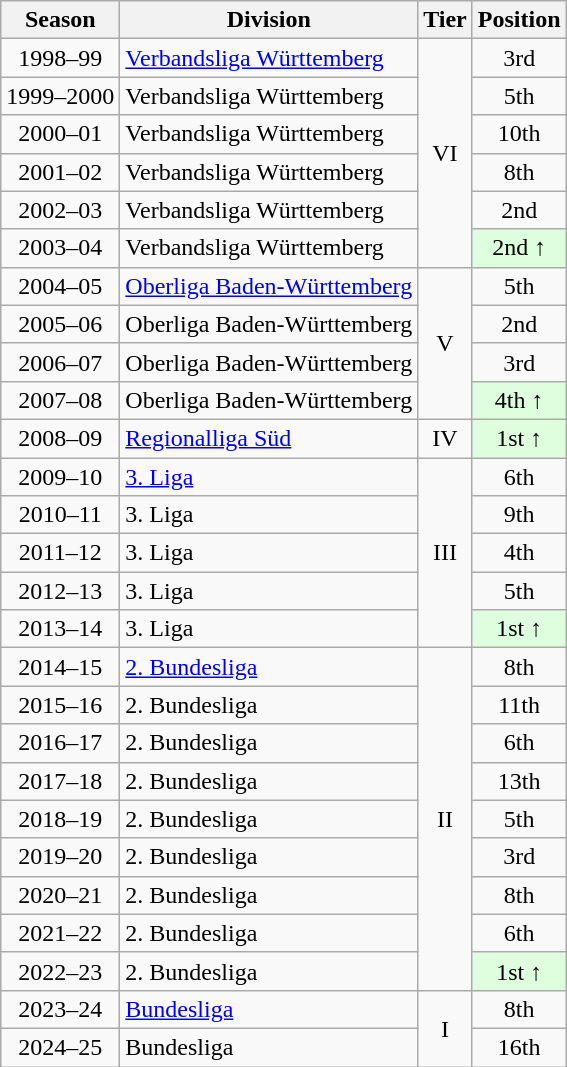<table class="wikitable">
<tr>
<th>Season</th>
<th>Division</th>
<th>Tier</th>
<th>Position</th>
</tr>
<tr align="center">
<td>1998–99</td>
<td align="left"><a href='#'>Verbandsliga Württemberg</a></td>
<td rowspan=6>VI</td>
<td>3rd</td>
</tr>
<tr align="center">
<td>1999–2000</td>
<td align="left">Verbandsliga Württemberg</td>
<td>5th</td>
</tr>
<tr align="center">
<td>2000–01</td>
<td align="left">Verbandsliga Württemberg</td>
<td>10th</td>
</tr>
<tr align="center">
<td>2001–02</td>
<td align="left">Verbandsliga Württemberg</td>
<td>8th</td>
</tr>
<tr align="center">
<td>2002–03</td>
<td align="left">Verbandsliga Württemberg</td>
<td>2nd</td>
</tr>
<tr align="center">
<td>2003–04</td>
<td align="left">Verbandsliga Württemberg</td>
<td style="background:#ddffdd">2nd ↑</td>
</tr>
<tr align="center">
<td>2004–05</td>
<td align="left"><a href='#'>Oberliga Baden-Württemberg</a></td>
<td rowspan=4>V</td>
<td>5th</td>
</tr>
<tr align="center">
<td>2005–06</td>
<td align="left">Oberliga Baden-Württemberg</td>
<td>2nd</td>
</tr>
<tr align="center">
<td>2006–07</td>
<td align="left">Oberliga Baden-Württemberg</td>
<td>3rd</td>
</tr>
<tr align="center">
<td>2007–08</td>
<td align="left">Oberliga Baden-Württemberg</td>
<td style="background:#ddffdd">4th ↑</td>
</tr>
<tr align="center">
<td>2008–09</td>
<td align="left"><a href='#'>Regionalliga Süd</a></td>
<td rowspan=1>IV</td>
<td style="background:#ddffdd">1st ↑</td>
</tr>
<tr align="center">
<td>2009–10</td>
<td align="left"><a href='#'>3. Liga</a></td>
<td rowspan=5>III</td>
<td>6th</td>
</tr>
<tr align="center">
<td>2010–11</td>
<td align="left">3. Liga</td>
<td>9th</td>
</tr>
<tr align="center">
<td>2011–12</td>
<td align="left">3. Liga</td>
<td>4th</td>
</tr>
<tr align="center">
<td>2012–13</td>
<td align="left">3. Liga</td>
<td>5th</td>
</tr>
<tr align="center">
<td>2013–14</td>
<td align="left">3. Liga</td>
<td style="background:#ddffdd">1st ↑</td>
</tr>
<tr align="center">
<td>2014–15</td>
<td align="left"><a href='#'>2. Bundesliga</a></td>
<td rowspan=9>II</td>
<td>8th</td>
</tr>
<tr align="center">
<td>2015–16</td>
<td align="left">2. Bundesliga</td>
<td>11th</td>
</tr>
<tr align="center">
<td>2016–17</td>
<td align="left">2. Bundesliga</td>
<td>6th</td>
</tr>
<tr align="center">
<td>2017–18</td>
<td align="left">2. Bundesliga</td>
<td>13th</td>
</tr>
<tr align="center">
<td>2018–19</td>
<td align="left">2. Bundesliga</td>
<td>5th</td>
</tr>
<tr align="center">
<td>2019–20</td>
<td align="left">2. Bundesliga</td>
<td>3rd</td>
</tr>
<tr align="center">
<td>2020–21</td>
<td align="left">2. Bundesliga</td>
<td>8th</td>
</tr>
<tr align="center">
<td>2021–22</td>
<td align="left">2. Bundesliga</td>
<td>6th</td>
</tr>
<tr align="center">
<td>2022–23</td>
<td align="left">2. Bundesliga</td>
<td style="background:#ddffdd">1st ↑</td>
</tr>
<tr align="center">
<td>2023–24</td>
<td align="left"><a href='#'>Bundesliga</a></td>
<td rowspan=2>I</td>
<td>8th</td>
</tr>
<tr align="center">
<td>2024–25</td>
<td align="left">Bundesliga</td>
<td>16th</td>
</tr>
</table>
